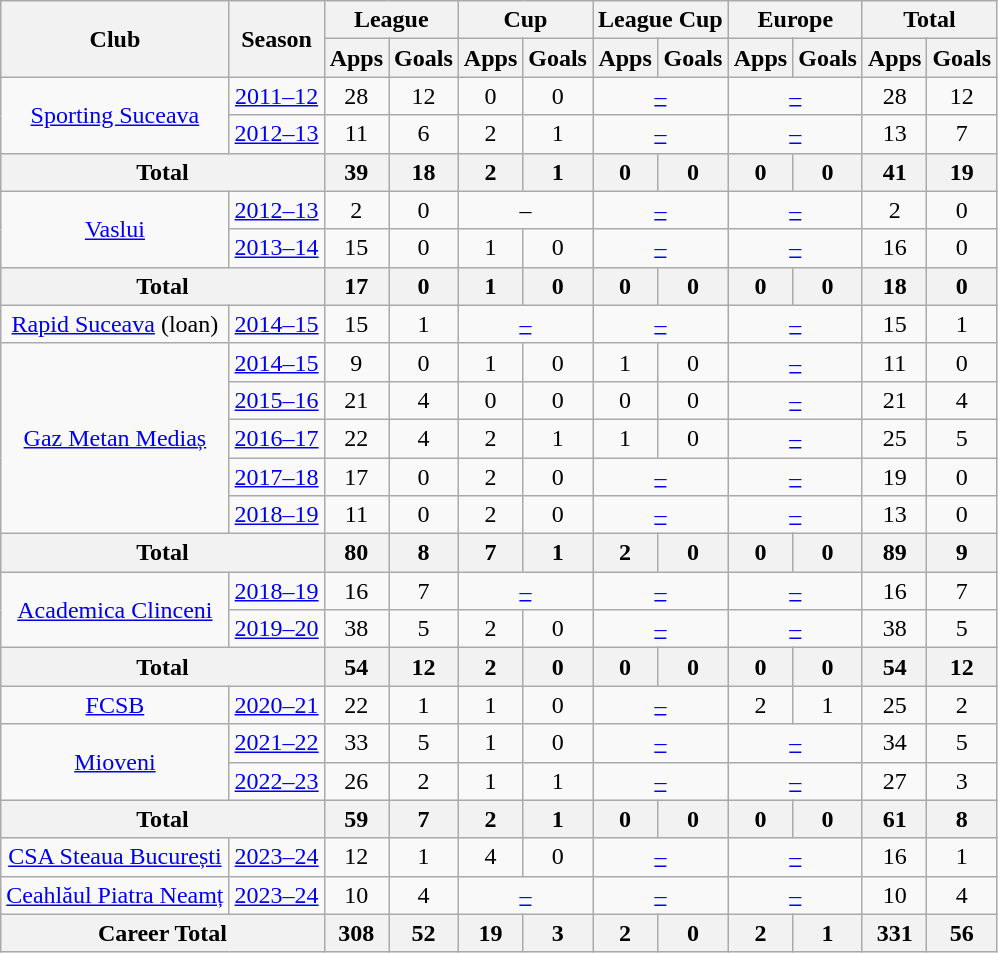<table class="wikitable" style="text-align: center;">
<tr>
<th rowspan="2">Club</th>
<th rowspan="2">Season</th>
<th colspan="2">League</th>
<th colspan="2">Cup</th>
<th colspan="2">League Cup</th>
<th colspan="2">Europe</th>
<th colspan="2">Total</th>
</tr>
<tr>
<th>Apps</th>
<th>Goals</th>
<th>Apps</th>
<th>Goals</th>
<th>Apps</th>
<th>Goals</th>
<th>Apps</th>
<th>Goals</th>
<th>Apps</th>
<th>Goals</th>
</tr>
<tr>
<td rowspan="2"><a href='#'>Sporting Suceava</a></td>
<td><a href='#'>2011–12</a></td>
<td>28</td>
<td>12</td>
<td>0</td>
<td>0</td>
<td colspan="2"><a href='#'>–</a></td>
<td colspan="2"><a href='#'>–</a></td>
<td>28</td>
<td>12</td>
</tr>
<tr>
<td><a href='#'>2012–13</a></td>
<td>11</td>
<td>6</td>
<td>2</td>
<td>1</td>
<td colspan="2"><a href='#'>–</a></td>
<td colspan="2"><a href='#'>–</a></td>
<td>13</td>
<td>7</td>
</tr>
<tr>
<th colspan="2">Total</th>
<th>39</th>
<th>18</th>
<th>2</th>
<th>1</th>
<th>0</th>
<th>0</th>
<th>0</th>
<th>0</th>
<th>41</th>
<th>19</th>
</tr>
<tr>
<td rowspan="2"><a href='#'>Vaslui</a></td>
<td><a href='#'>2012–13</a></td>
<td>2</td>
<td>0</td>
<td colspan="2">–</td>
<td colspan="2"><a href='#'>–</a></td>
<td colspan="2"><a href='#'>–</a></td>
<td>2</td>
<td>0</td>
</tr>
<tr>
<td><a href='#'>2013–14</a></td>
<td>15</td>
<td>0</td>
<td>1</td>
<td>0</td>
<td colspan="2"><a href='#'>–</a></td>
<td colspan="2"><a href='#'>–</a></td>
<td>16</td>
<td>0</td>
</tr>
<tr>
<th colspan="2">Total</th>
<th>17</th>
<th>0</th>
<th>1</th>
<th>0</th>
<th>0</th>
<th>0</th>
<th>0</th>
<th>0</th>
<th>18</th>
<th>0</th>
</tr>
<tr>
<td><a href='#'>Rapid Suceava</a>  (loan)</td>
<td><a href='#'>2014–15</a></td>
<td>15</td>
<td>1</td>
<td colspan="2"><a href='#'>–</a></td>
<td colspan="2"><a href='#'>–</a></td>
<td colspan="2"><a href='#'>–</a></td>
<td>15</td>
<td>1</td>
</tr>
<tr>
<td rowspan="5"><a href='#'>Gaz Metan Mediaș</a></td>
<td><a href='#'>2014–15</a></td>
<td>9</td>
<td>0</td>
<td>1</td>
<td>0</td>
<td>1</td>
<td>0</td>
<td colspan="2"><a href='#'>–</a></td>
<td>11</td>
<td>0</td>
</tr>
<tr>
<td><a href='#'>2015–16</a></td>
<td>21</td>
<td>4</td>
<td>0</td>
<td>0</td>
<td>0</td>
<td>0</td>
<td colspan="2"><a href='#'>–</a></td>
<td>21</td>
<td>4</td>
</tr>
<tr>
<td><a href='#'>2016–17</a></td>
<td>22</td>
<td>4</td>
<td>2</td>
<td>1</td>
<td>1</td>
<td>0</td>
<td colspan="2"><a href='#'>–</a></td>
<td>25</td>
<td>5</td>
</tr>
<tr>
<td><a href='#'>2017–18</a></td>
<td>17</td>
<td>0</td>
<td>2</td>
<td>0</td>
<td colspan="2"><a href='#'>–</a></td>
<td colspan="2"><a href='#'>–</a></td>
<td>19</td>
<td>0</td>
</tr>
<tr>
<td><a href='#'>2018–19</a></td>
<td>11</td>
<td>0</td>
<td>2</td>
<td>0</td>
<td colspan="2"><a href='#'>–</a></td>
<td colspan="2"><a href='#'>–</a></td>
<td>13</td>
<td>0</td>
</tr>
<tr>
<th colspan="2">Total</th>
<th>80</th>
<th>8</th>
<th>7</th>
<th>1</th>
<th>2</th>
<th>0</th>
<th>0</th>
<th>0</th>
<th>89</th>
<th>9</th>
</tr>
<tr>
<td rowspan="2"><a href='#'>Academica Clinceni</a></td>
<td><a href='#'>2018–19</a></td>
<td>16</td>
<td>7</td>
<td colspan="2"><a href='#'>–</a></td>
<td colspan="2"><a href='#'>–</a></td>
<td colspan="2"><a href='#'>–</a></td>
<td>16</td>
<td>7</td>
</tr>
<tr>
<td><a href='#'>2019–20</a></td>
<td>38</td>
<td>5</td>
<td>2</td>
<td>0</td>
<td colspan="2"><a href='#'>–</a></td>
<td colspan="2"><a href='#'>–</a></td>
<td>38</td>
<td>5</td>
</tr>
<tr>
<th colspan="2">Total</th>
<th>54</th>
<th>12</th>
<th>2</th>
<th>0</th>
<th>0</th>
<th>0</th>
<th>0</th>
<th>0</th>
<th>54</th>
<th>12</th>
</tr>
<tr>
<td><a href='#'>FCSB</a></td>
<td><a href='#'>2020–21</a></td>
<td>22</td>
<td>1</td>
<td>1</td>
<td>0</td>
<td colspan="2"><a href='#'>–</a></td>
<td>2</td>
<td>1</td>
<td>25</td>
<td>2</td>
</tr>
<tr>
<td rowspan="2"><a href='#'>Mioveni</a></td>
<td><a href='#'>2021–22</a></td>
<td>33</td>
<td>5</td>
<td>1</td>
<td>0</td>
<td colspan="2"><a href='#'>–</a></td>
<td colspan="2"><a href='#'>–</a></td>
<td>34</td>
<td>5</td>
</tr>
<tr>
<td><a href='#'>2022–23</a></td>
<td>26</td>
<td>2</td>
<td>1</td>
<td>1</td>
<td colspan="2"><a href='#'>–</a></td>
<td colspan="2"><a href='#'>–</a></td>
<td>27</td>
<td>3</td>
</tr>
<tr>
<th colspan="2">Total</th>
<th>59</th>
<th>7</th>
<th>2</th>
<th>1</th>
<th>0</th>
<th>0</th>
<th>0</th>
<th>0</th>
<th>61</th>
<th>8</th>
</tr>
<tr>
<td><a href='#'>CSA Steaua București</a></td>
<td><a href='#'>2023–24</a></td>
<td>12</td>
<td>1</td>
<td>4</td>
<td>0</td>
<td colspan="2"><a href='#'>–</a></td>
<td colspan="2"><a href='#'>–</a></td>
<td>16</td>
<td>1</td>
</tr>
<tr>
<td><a href='#'>Ceahlăul Piatra Neamț</a></td>
<td><a href='#'>2023–24</a></td>
<td>10</td>
<td>4</td>
<td colspan="2"><a href='#'>–</a></td>
<td colspan="2"><a href='#'>–</a></td>
<td colspan="2"><a href='#'>–</a></td>
<td>10</td>
<td>4</td>
</tr>
<tr>
<th colspan="2">Career Total</th>
<th>308</th>
<th>52</th>
<th>19</th>
<th>3</th>
<th>2</th>
<th>0</th>
<th>2</th>
<th>1</th>
<th>331</th>
<th>56</th>
</tr>
</table>
